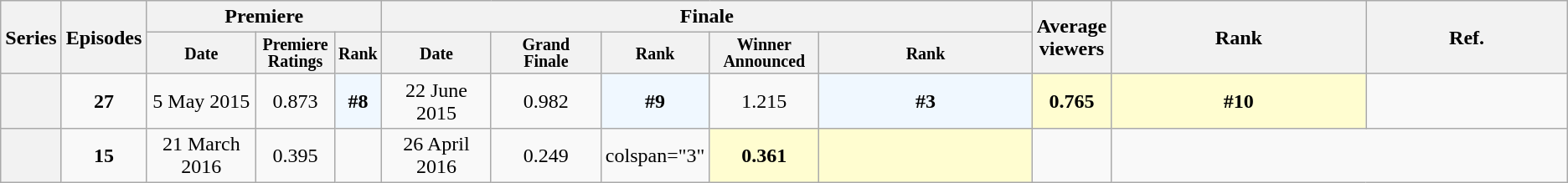<table class="wikitable" style="text-align:center;">
<tr>
<th rowspan="2" style="width:3%;">Series</th>
<th rowspan="2" style="width:3%;">Episodes</th>
<th colspan="3">Premiere</th>
<th colspan="5">Finale</th>
<th rowspan="2" style="width:5%;">Average viewers<br></th>
<th rowspan="2">Rank</th>
<th rowspan="2">Ref.</th>
</tr>
<tr>
<th style="width:7%; font-size:smaller; line-height:100%;" span>Date</th>
<th style="width:5%; font-size:smaller; line-height:100%;" span>Premiere<br>Ratings<br></th>
<th style="width:3%; font-size:smaller; line-height:100%;" span>Rank</th>
<th style="width:7%; font-size:smaller; line-height:100%;" span>Date</th>
<th style="width:7%; font-size:smaller; line-height:100%;" span>Grand<br>Finale<br></th>
<th style="width:3%; font-size:smaller; line-height:100%;" span>Rank</th>
<th style="width:7%; font-size:smaller; line-height:100%;" span>Winner Announced<br></th>
<th style="width:%; font-size:smaller; line-height:100%;" span>Rank</th>
</tr>
<tr>
<th scope="row"></th>
<td><strong>27</strong></td>
<td>5 May 2015</td>
<td>0.873</td>
<td style="background:#F0F8FF"><strong>#8</strong></td>
<td>22 June 2015</td>
<td>0.982</td>
<td style="background:#F0F8FF"><strong>#9</strong></td>
<td>1.215</td>
<td style="background:#F0F8FF"><strong>#3</strong></td>
<th style="background:#FFFDD0">0.765</th>
<th style="background:#FFFDD0">#10</th>
<td></td>
</tr>
<tr>
<th scope="row"></th>
<td><strong>15</strong></td>
<td>21 March 2016</td>
<td>0.395</td>
<td></td>
<td>26 April 2016</td>
<td>0.249</td>
<td>colspan="3" </td>
<th style="background:#FFFDD0">0.361</th>
<th style="background:#FFFDD0"></th>
<td></td>
</tr>
</table>
